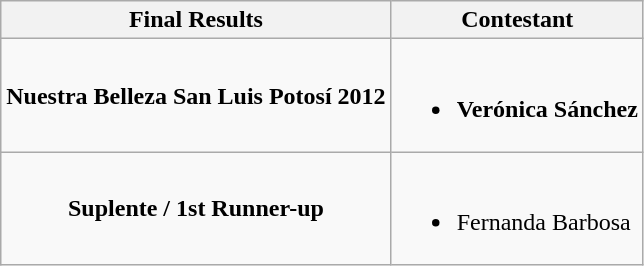<table class="wikitable">
<tr>
<th>Final Results</th>
<th>Contestant</th>
</tr>
<tr>
<td align="center"><strong>Nuestra Belleza San Luis Potosí 2012</strong></td>
<td><br><ul><li><strong>Verónica Sánchez</strong></li></ul></td>
</tr>
<tr>
<td align="center"><strong>Suplente / 1st Runner-up</strong></td>
<td><br><ul><li>Fernanda Barbosa</li></ul></td>
</tr>
</table>
